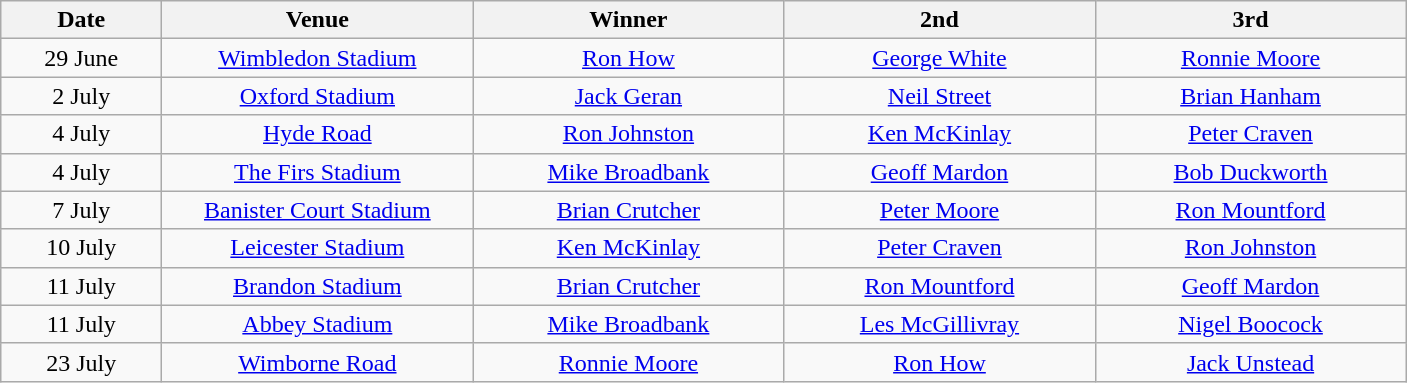<table class="wikitable" style="text-align:center">
<tr>
<th width=100>Date</th>
<th width=200>Venue</th>
<th width=200>Winner</th>
<th width=200>2nd</th>
<th width=200>3rd</th>
</tr>
<tr>
<td>29 June</td>
<td><a href='#'>Wimbledon Stadium</a></td>
<td><a href='#'>Ron How</a></td>
<td><a href='#'>George White</a></td>
<td><a href='#'>Ronnie Moore</a></td>
</tr>
<tr>
<td>2 July</td>
<td><a href='#'>Oxford Stadium</a></td>
<td><a href='#'>Jack Geran</a></td>
<td><a href='#'>Neil Street</a></td>
<td><a href='#'>Brian Hanham</a></td>
</tr>
<tr>
<td>4 July</td>
<td><a href='#'>Hyde Road</a></td>
<td><a href='#'>Ron Johnston</a></td>
<td><a href='#'>Ken McKinlay</a></td>
<td><a href='#'>Peter Craven</a></td>
</tr>
<tr>
<td>4 July</td>
<td><a href='#'>The Firs Stadium</a></td>
<td><a href='#'>Mike Broadbank</a></td>
<td><a href='#'>Geoff Mardon</a></td>
<td><a href='#'>Bob Duckworth</a></td>
</tr>
<tr>
<td>7 July</td>
<td><a href='#'>Banister Court Stadium</a></td>
<td><a href='#'>Brian Crutcher</a></td>
<td><a href='#'>Peter Moore</a></td>
<td><a href='#'>Ron Mountford</a></td>
</tr>
<tr>
<td>10 July</td>
<td><a href='#'>Leicester Stadium</a></td>
<td><a href='#'>Ken McKinlay</a></td>
<td><a href='#'>Peter Craven</a></td>
<td><a href='#'>Ron Johnston</a></td>
</tr>
<tr>
<td>11 July</td>
<td><a href='#'>Brandon Stadium</a></td>
<td><a href='#'>Brian Crutcher</a></td>
<td><a href='#'>Ron Mountford</a></td>
<td><a href='#'>Geoff Mardon</a></td>
</tr>
<tr>
<td>11 July</td>
<td><a href='#'>Abbey Stadium</a></td>
<td><a href='#'>Mike Broadbank</a></td>
<td><a href='#'>Les McGillivray</a></td>
<td><a href='#'>Nigel Boocock</a></td>
</tr>
<tr>
<td>23 July</td>
<td><a href='#'>Wimborne Road</a></td>
<td><a href='#'>Ronnie Moore</a></td>
<td><a href='#'>Ron How</a></td>
<td><a href='#'>Jack Unstead</a></td>
</tr>
</table>
